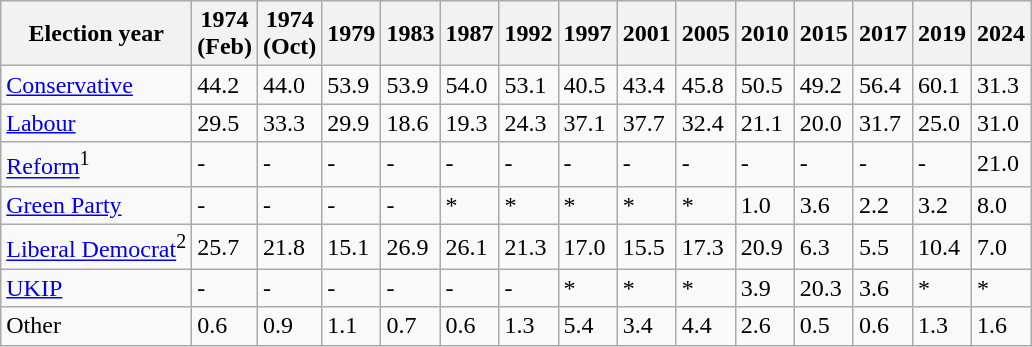<table class="wikitable">
<tr>
<th>Election year</th>
<th>1974<br>(Feb)</th>
<th>1974<br>(Oct)</th>
<th>1979</th>
<th>1983</th>
<th>1987</th>
<th>1992</th>
<th>1997</th>
<th>2001</th>
<th>2005</th>
<th>2010</th>
<th>2015</th>
<th>2017</th>
<th>2019</th>
<th>2024</th>
</tr>
<tr>
<td><a href='#'>Conservative</a></td>
<td>44.2</td>
<td>44.0</td>
<td>53.9</td>
<td>53.9</td>
<td>54.0</td>
<td>53.1</td>
<td>40.5</td>
<td>43.4</td>
<td>45.8</td>
<td>50.5</td>
<td>49.2</td>
<td>56.4</td>
<td>60.1</td>
<td>31.3</td>
</tr>
<tr>
<td><a href='#'>Labour</a></td>
<td>29.5</td>
<td>33.3</td>
<td>29.9</td>
<td>18.6</td>
<td>19.3</td>
<td>24.3</td>
<td>37.1</td>
<td>37.7</td>
<td>32.4</td>
<td>21.1</td>
<td>20.0</td>
<td>31.7</td>
<td>25.0</td>
<td>31.0</td>
</tr>
<tr>
<td><a href='#'>Reform</a><sup>1</sup></td>
<td>-</td>
<td>-</td>
<td>-</td>
<td>-</td>
<td>-</td>
<td>-</td>
<td>-</td>
<td>-</td>
<td>-</td>
<td>-</td>
<td>-</td>
<td>-</td>
<td>-</td>
<td>21.0</td>
</tr>
<tr>
<td><a href='#'>Green Party</a></td>
<td>-</td>
<td>-</td>
<td>-</td>
<td>-</td>
<td>*</td>
<td>*</td>
<td>*</td>
<td>*</td>
<td>*</td>
<td>1.0</td>
<td>3.6</td>
<td>2.2</td>
<td>3.2</td>
<td>8.0</td>
</tr>
<tr>
<td><a href='#'>Liberal Democrat</a><sup>2</sup></td>
<td>25.7</td>
<td>21.8</td>
<td>15.1</td>
<td>26.9</td>
<td>26.1</td>
<td>21.3</td>
<td>17.0</td>
<td>15.5</td>
<td>17.3</td>
<td>20.9</td>
<td>6.3</td>
<td>5.5</td>
<td>10.4</td>
<td>7.0</td>
</tr>
<tr>
<td><a href='#'>UKIP</a></td>
<td>-</td>
<td>-</td>
<td>-</td>
<td>-</td>
<td>-</td>
<td>-</td>
<td>*</td>
<td>*</td>
<td>*</td>
<td>3.9</td>
<td>20.3</td>
<td>3.6</td>
<td>*</td>
<td>*</td>
</tr>
<tr>
<td>Other</td>
<td>0.6</td>
<td>0.9</td>
<td>1.1</td>
<td>0.7</td>
<td>0.6</td>
<td>1.3</td>
<td>5.4</td>
<td>3.4</td>
<td>4.4</td>
<td>2.6</td>
<td>0.5</td>
<td>0.6</td>
<td>1.3</td>
<td>1.6</td>
</tr>
</table>
